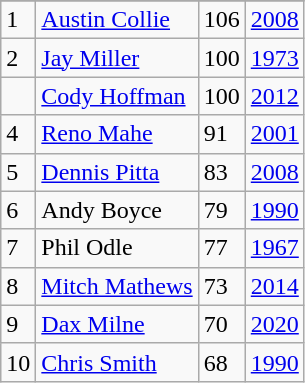<table class="wikitable">
<tr>
</tr>
<tr>
<td>1</td>
<td><a href='#'>Austin Collie</a></td>
<td>106</td>
<td><a href='#'>2008</a></td>
</tr>
<tr>
<td>2</td>
<td><a href='#'>Jay Miller</a></td>
<td>100</td>
<td><a href='#'>1973</a></td>
</tr>
<tr>
<td></td>
<td><a href='#'>Cody Hoffman</a></td>
<td>100</td>
<td><a href='#'>2012</a></td>
</tr>
<tr>
<td>4</td>
<td><a href='#'>Reno Mahe</a></td>
<td>91</td>
<td><a href='#'>2001</a></td>
</tr>
<tr>
<td>5</td>
<td><a href='#'>Dennis Pitta</a></td>
<td>83</td>
<td><a href='#'>2008</a></td>
</tr>
<tr>
<td>6</td>
<td>Andy Boyce</td>
<td>79</td>
<td><a href='#'>1990</a></td>
</tr>
<tr>
<td>7</td>
<td>Phil Odle</td>
<td>77</td>
<td><a href='#'>1967</a></td>
</tr>
<tr>
<td>8</td>
<td><a href='#'>Mitch Mathews</a></td>
<td>73</td>
<td><a href='#'>2014</a></td>
</tr>
<tr>
<td>9</td>
<td><a href='#'>Dax Milne</a></td>
<td>70</td>
<td><a href='#'>2020</a></td>
</tr>
<tr>
<td>10</td>
<td><a href='#'>Chris Smith</a></td>
<td>68</td>
<td><a href='#'>1990</a></td>
</tr>
</table>
